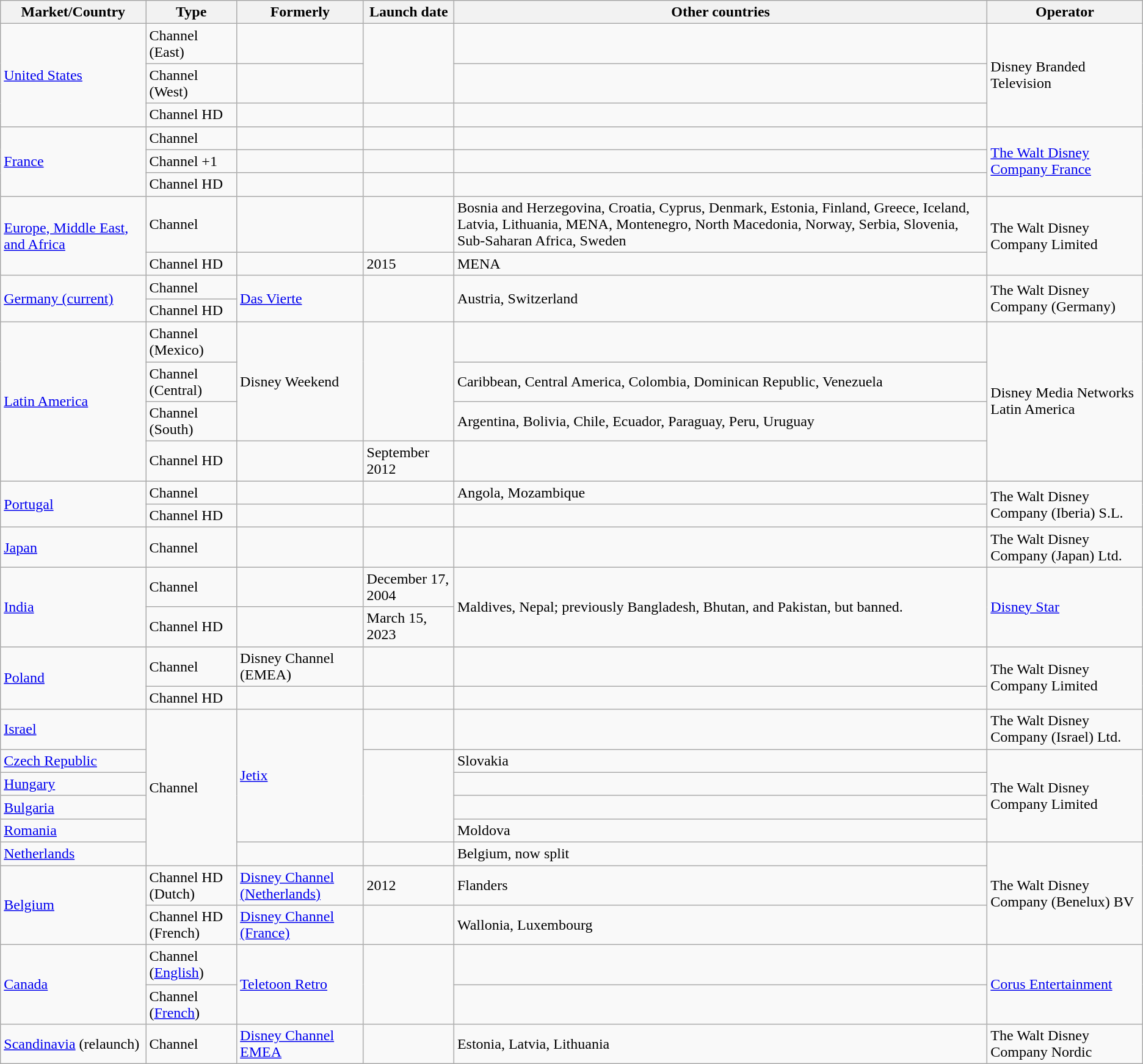<table class="wikitable sortable">
<tr>
<th>Market/Country</th>
<th>Type</th>
<th>Formerly</th>
<th>Launch date</th>
<th>Other countries</th>
<th>Operator</th>
</tr>
<tr>
<td rowspan="3"><a href='#'>United States</a></td>
<td>Channel (East)</td>
<td></td>
<td rowspan="2"></td>
<td></td>
<td rowspan="3">Disney Branded Television</td>
</tr>
<tr>
<td>Channel (West)</td>
<td><em></em></td>
<td><em></em></td>
</tr>
<tr>
<td>Channel HD</td>
<td><em></em></td>
<td></td>
<td><em></em></td>
</tr>
<tr>
<td rowspan="3"><a href='#'>France</a></td>
<td>Channel</td>
<td></td>
<td></td>
<td></td>
<td rowspan="3"><a href='#'>The Walt Disney Company France</a></td>
</tr>
<tr>
<td>Channel +1</td>
<td></td>
<td></td>
<td><em></em></td>
</tr>
<tr>
<td>Channel HD</td>
<td></td>
<td></td>
<td><em></em></td>
</tr>
<tr>
<td rowspan="2"><a href='#'>Europe, Middle East, and Africa</a></td>
<td>Channel</td>
<td></td>
<td></td>
<td>Bosnia and Herzegovina, Croatia, Cyprus, Denmark, Estonia, Finland, Greece, Iceland, Latvia, Lithuania, MENA, Montenegro, North Macedonia, Norway, Serbia, Slovenia, Sub-Saharan Africa, Sweden</td>
<td rowspan="2">The Walt Disney Company Limited</td>
</tr>
<tr>
<td>Channel HD</td>
<td></td>
<td>2015</td>
<td>MENA</td>
</tr>
<tr>
<td rowspan="2"><a href='#'>Germany (current)</a></td>
<td>Channel</td>
<td rowspan="2"><a href='#'>Das Vierte</a></td>
<td rowspan="2"></td>
<td rowspan="2">Austria, Switzerland</td>
<td rowspan="2">The Walt Disney Company (Germany)</td>
</tr>
<tr>
<td>Channel HD</td>
</tr>
<tr>
<td rowspan="4"><a href='#'>Latin America</a></td>
<td>Channel (Mexico)</td>
<td rowspan="3">Disney Weekend</td>
<td rowspan="3"></td>
<td></td>
<td rowspan="4">Disney Media Networks Latin America</td>
</tr>
<tr>
<td>Channel (Central)</td>
<td>Caribbean, Central America, Colombia, Dominican Republic, Venezuela</td>
</tr>
<tr>
<td>Channel (South)</td>
<td>Argentina, Bolivia, Chile, Ecuador, Paraguay, Peru, Uruguay</td>
</tr>
<tr>
<td>Channel HD</td>
<td><em></em></td>
<td>September 2012</td>
<td><em></em></td>
</tr>
<tr>
<td rowspan="2"><a href='#'>Portugal</a></td>
<td>Channel</td>
<td></td>
<td></td>
<td>Angola, Mozambique</td>
<td rowspan="2">The Walt Disney Company (Iberia) S.L.</td>
</tr>
<tr>
<td>Channel HD</td>
<td></td>
<td></td>
<td><em></em></td>
</tr>
<tr>
<td><a href='#'>Japan</a></td>
<td>Channel</td>
<td></td>
<td></td>
<td><em></em></td>
<td>The Walt Disney Company (Japan) Ltd.</td>
</tr>
<tr>
<td rowspan="2"><a href='#'>India</a></td>
<td>Channel</td>
<td></td>
<td>December 17, 2004</td>
<td rowspan="2">Maldives, Nepal; previously Bangladesh, Bhutan, and Pakistan, but banned.</td>
<td rowspan="2"><a href='#'>Disney Star</a></td>
</tr>
<tr>
<td>Channel HD</td>
<td></td>
<td>March 15, 2023</td>
</tr>
<tr>
<td rowspan="2"><a href='#'>Poland</a></td>
<td>Channel</td>
<td>Disney Channel (EMEA)</td>
<td></td>
<td><em></em></td>
<td rowspan="2">The Walt Disney Company Limited</td>
</tr>
<tr>
<td>Channel HD</td>
<td></td>
<td></td>
<td><em></em></td>
</tr>
<tr>
<td><a href='#'>Israel</a></td>
<td rowspan="6">Channel</td>
<td rowspan="5"><a href='#'>Jetix</a></td>
<td></td>
<td><em></em></td>
<td>The Walt Disney Company (Israel) Ltd.</td>
</tr>
<tr>
<td><a href='#'>Czech Republic</a></td>
<td rowspan="4"></td>
<td>Slovakia</td>
<td rowspan="4">The Walt Disney Company Limited</td>
</tr>
<tr>
<td><a href='#'>Hungary</a></td>
<td><em></em></td>
</tr>
<tr>
<td><a href='#'>Bulgaria</a></td>
<td><em></em></td>
</tr>
<tr>
<td><a href='#'>Romania</a></td>
<td>Moldova</td>
</tr>
<tr>
<td><a href='#'>Netherlands</a></td>
<td></td>
<td></td>
<td>Belgium, now split</td>
<td rowspan="3">The Walt Disney Company (Benelux) BV</td>
</tr>
<tr>
<td rowspan="2"><a href='#'>Belgium</a></td>
<td>Channel HD (Dutch)</td>
<td><a href='#'>Disney Channel (Netherlands)</a></td>
<td>2012</td>
<td>Flanders</td>
</tr>
<tr>
<td>Channel HD (French)</td>
<td><a href='#'>Disney Channel (France)</a></td>
<td></td>
<td>Wallonia, Luxembourg</td>
</tr>
<tr>
<td rowspan="2"><a href='#'>Canada</a></td>
<td>Channel (<a href='#'>English</a>)</td>
<td rowspan="2"><a href='#'>Teletoon Retro</a></td>
<td rowspan="2"></td>
<td><em></em></td>
<td rowspan="2"><a href='#'>Corus Entertainment</a></td>
</tr>
<tr>
<td>Channel (<a href='#'>French</a>)</td>
<td><em></em></td>
</tr>
<tr>
<td><a href='#'>Scandinavia</a> (relaunch)</td>
<td>Channel</td>
<td><a href='#'>Disney Channel EMEA</a></td>
<td></td>
<td>Estonia, Latvia, Lithuania</td>
<td>The Walt Disney Company Nordic</td>
</tr>
</table>
